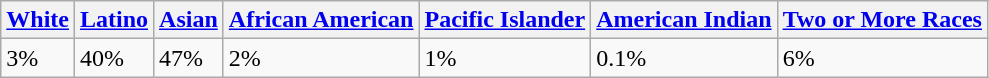<table class="wikitable">
<tr>
<th><a href='#'>White</a></th>
<th><a href='#'>Latino</a></th>
<th><a href='#'>Asian</a></th>
<th><a href='#'>African American</a></th>
<th><a href='#'>Pacific Islander</a></th>
<th><a href='#'>American Indian</a></th>
<th><a href='#'>Two or More Races</a></th>
</tr>
<tr>
<td>3%</td>
<td>40%</td>
<td>47%</td>
<td>2%</td>
<td>1%</td>
<td>0.1%</td>
<td>6%</td>
</tr>
</table>
